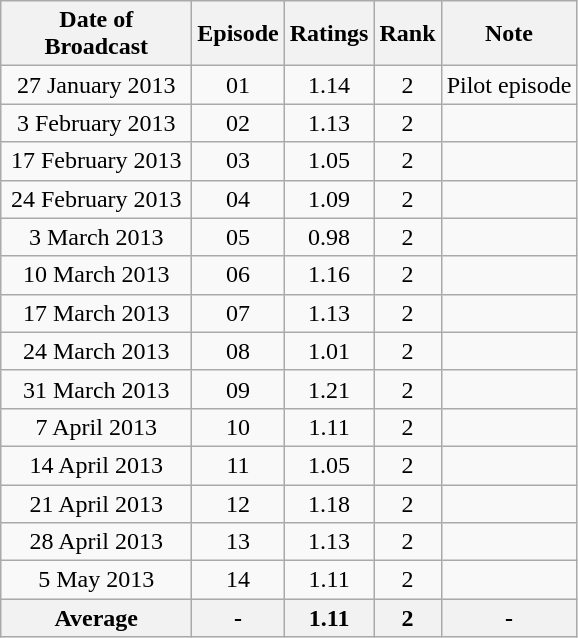<table class="wikitable">
<tr align=center>
<th Style="width:120px">Date of Broadcast</th>
<th>Episode</th>
<th>Ratings</th>
<th>Rank</th>
<th>Note</th>
</tr>
<tr align="center">
<td>27 January 2013</td>
<td>01</td>
<td>1.14</td>
<td>2</td>
<td>Pilot episode</td>
</tr>
<tr align="center">
<td>3 February 2013</td>
<td>02</td>
<td>1.13</td>
<td>2</td>
<td></td>
</tr>
<tr align="center">
<td>17 February 2013</td>
<td>03</td>
<td>1.05</td>
<td>2</td>
<td></td>
</tr>
<tr align="center">
<td>24 February 2013</td>
<td>04</td>
<td>1.09</td>
<td>2</td>
<td></td>
</tr>
<tr align="center">
<td>3 March 2013</td>
<td>05</td>
<td>0.98</td>
<td>2</td>
<td></td>
</tr>
<tr align="center">
<td>10 March 2013</td>
<td>06</td>
<td>1.16</td>
<td>2</td>
<td></td>
</tr>
<tr align="center">
<td>17 March 2013</td>
<td>07</td>
<td>1.13</td>
<td>2</td>
<td></td>
</tr>
<tr align="center">
<td>24 March 2013</td>
<td>08</td>
<td>1.01</td>
<td>2</td>
<td></td>
</tr>
<tr align="center">
<td>31 March 2013</td>
<td>09</td>
<td>1.21</td>
<td>2</td>
<td></td>
</tr>
<tr align="center">
<td>7 April 2013</td>
<td>10</td>
<td>1.11</td>
<td>2</td>
<td></td>
</tr>
<tr align="center">
<td>14 April 2013</td>
<td>11</td>
<td>1.05</td>
<td>2</td>
<td></td>
</tr>
<tr align="center">
<td>21 April 2013</td>
<td>12</td>
<td>1.18</td>
<td>2</td>
<td></td>
</tr>
<tr align="center">
<td>28 April 2013</td>
<td>13</td>
<td>1.13</td>
<td>2</td>
<td></td>
</tr>
<tr align="center">
<td>5 May 2013</td>
<td>14</td>
<td>1.11</td>
<td>2</td>
<td></td>
</tr>
<tr align=center>
<th>Average</th>
<th>-</th>
<th>1.11</th>
<th>2</th>
<th>-</th>
</tr>
</table>
